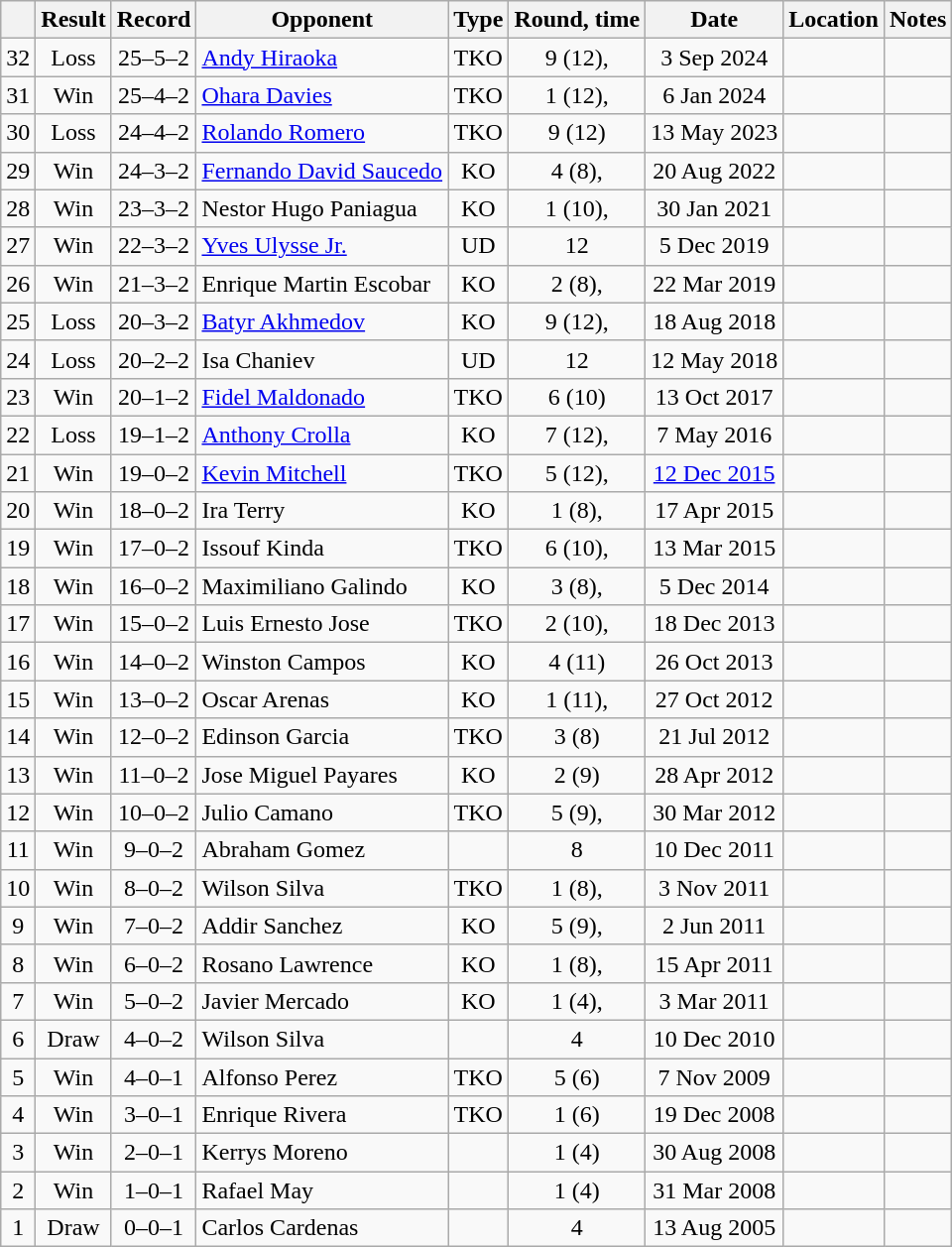<table class=wikitable style=text-align:center>
<tr>
<th></th>
<th>Result</th>
<th>Record</th>
<th>Opponent</th>
<th>Type</th>
<th>Round, time</th>
<th>Date</th>
<th>Location</th>
<th>Notes</th>
</tr>
<tr>
<td>32</td>
<td>Loss</td>
<td>25–5–2</td>
<td style="text-align:left;"><a href='#'>Andy Hiraoka</a></td>
<td>TKO</td>
<td>9 (12), </td>
<td>3 Sep 2024</td>
<td style="text-align:left;"></td>
<td style="text-align:left;"></td>
</tr>
<tr>
<td>31</td>
<td>Win</td>
<td>25–4–2</td>
<td style="text-align:left;"><a href='#'>Ohara Davies</a></td>
<td>TKO</td>
<td>1 (12), </td>
<td>6 Jan 2024</td>
<td style="text-align:left;"></td>
<td style="text-align:left;"></td>
</tr>
<tr>
<td>30</td>
<td>Loss</td>
<td>24–4–2</td>
<td style="text-align:left;"><a href='#'>Rolando Romero</a></td>
<td>TKO</td>
<td>9 (12) </td>
<td>13 May 2023</td>
<td style="text-align:left;"></td>
<td style="text-align:left;"></td>
</tr>
<tr>
<td>29</td>
<td>Win</td>
<td>24–3–2</td>
<td style="text-align:left;"><a href='#'>Fernando David Saucedo</a></td>
<td>KO</td>
<td>4 (8), </td>
<td>20 Aug 2022</td>
<td style="text-align:left;"></td>
<td></td>
</tr>
<tr>
<td>28</td>
<td>Win</td>
<td>23–3–2</td>
<td style="text-align:left;">Nestor Hugo Paniagua</td>
<td>KO</td>
<td>1 (10), </td>
<td>30 Jan 2021</td>
<td style="text-align:left;"></td>
<td></td>
</tr>
<tr>
<td>27</td>
<td>Win</td>
<td>22–3–2</td>
<td style="text-align:left;"><a href='#'>Yves Ulysse Jr.</a></td>
<td>UD</td>
<td>12</td>
<td>5 Dec 2019</td>
<td style="text-align:left;"></td>
<td style="text-align:left;"></td>
</tr>
<tr>
<td>26</td>
<td>Win</td>
<td>21–3–2</td>
<td style="text-align:left;">Enrique Martin Escobar</td>
<td>KO</td>
<td>2 (8), </td>
<td>22 Mar 2019</td>
<td style="text-align:left;"></td>
<td></td>
</tr>
<tr>
<td>25</td>
<td>Loss</td>
<td>20–3–2</td>
<td style="text-align:left;"><a href='#'>Batyr Akhmedov</a></td>
<td>KO</td>
<td>9 (12), </td>
<td>18 Aug 2018</td>
<td style="text-align:left;"></td>
<td style="text-align:left;"></td>
</tr>
<tr>
<td>24</td>
<td>Loss</td>
<td>20–2–2</td>
<td style="text-align:left;">Isa Chaniev</td>
<td>UD</td>
<td>12</td>
<td>12 May 2018</td>
<td style="text-align:left;"></td>
<td style="text-align:left;"></td>
</tr>
<tr>
<td>23</td>
<td>Win</td>
<td>20–1–2</td>
<td style="text-align:left;"><a href='#'>Fidel Maldonado</a></td>
<td>TKO</td>
<td>6 (10)</td>
<td>13 Oct 2017</td>
<td style="text-align:left;"></td>
<td></td>
</tr>
<tr>
<td>22</td>
<td>Loss</td>
<td>19–1–2</td>
<td style="text-align:left;"><a href='#'>Anthony Crolla</a></td>
<td>KO</td>
<td>7 (12), </td>
<td>7 May 2016</td>
<td style="text-align:left;"></td>
<td style="text-align:left;"></td>
</tr>
<tr>
<td>21</td>
<td>Win</td>
<td>19–0–2</td>
<td style="text-align:left;"><a href='#'>Kevin Mitchell</a></td>
<td>TKO</td>
<td>5 (12), </td>
<td><a href='#'>12 Dec 2015</a></td>
<td style="text-align:left;"></td>
<td style="text-align:left;"></td>
</tr>
<tr>
<td>20</td>
<td>Win</td>
<td>18–0–2</td>
<td style="text-align:left;">Ira Terry</td>
<td>KO</td>
<td>1 (8), </td>
<td>17 Apr 2015</td>
<td style="text-align:left;"></td>
<td></td>
</tr>
<tr>
<td>19</td>
<td>Win</td>
<td>17–0–2</td>
<td style="text-align:left;">Issouf Kinda</td>
<td>TKO</td>
<td>6 (10), </td>
<td>13 Mar 2015</td>
<td style="text-align:left;"></td>
<td style="text-align:left;"></td>
</tr>
<tr>
<td>18</td>
<td>Win</td>
<td>16–0–2</td>
<td style="text-align:left;">Maximiliano Galindo</td>
<td>KO</td>
<td>3 (8), </td>
<td>5 Dec 2014</td>
<td style="text-align:left;"></td>
<td></td>
</tr>
<tr>
<td>17</td>
<td>Win</td>
<td>15–0–2</td>
<td style="text-align:left;">Luis Ernesto Jose</td>
<td>TKO</td>
<td>2 (10), </td>
<td>18 Dec 2013</td>
<td style="text-align:left;"></td>
<td></td>
</tr>
<tr>
<td>16</td>
<td>Win</td>
<td>14–0–2</td>
<td style="text-align:left;">Winston Campos</td>
<td>KO</td>
<td>4 (11)</td>
<td>26 Oct 2013</td>
<td style="text-align:left;"></td>
<td style="text-align:left;"></td>
</tr>
<tr>
<td>15</td>
<td>Win</td>
<td>13–0–2</td>
<td style="text-align:left;">Oscar Arenas</td>
<td>KO</td>
<td>1 (11), </td>
<td>27 Oct 2012</td>
<td style="text-align:left;"></td>
<td style="text-align:left;"></td>
</tr>
<tr>
<td>14</td>
<td>Win</td>
<td>12–0–2</td>
<td style="text-align:left;">Edinson Garcia</td>
<td>TKO</td>
<td>3 (8)</td>
<td>21 Jul 2012</td>
<td style="text-align:left;"></td>
<td></td>
</tr>
<tr>
<td>13</td>
<td>Win</td>
<td>11–0–2</td>
<td style="text-align:left;">Jose Miguel Payares</td>
<td>KO</td>
<td>2 (9)</td>
<td>28 Apr 2012</td>
<td style="text-align:left;"></td>
<td style="text-align:left;"></td>
</tr>
<tr>
<td>12</td>
<td>Win</td>
<td>10–0–2</td>
<td style="text-align:left;">Julio Camano</td>
<td>TKO</td>
<td>5 (9), </td>
<td>30 Mar 2012</td>
<td style="text-align:left;"></td>
<td style="text-align:left;"></td>
</tr>
<tr>
<td>11</td>
<td>Win</td>
<td>9–0–2</td>
<td style="text-align:left;">Abraham Gomez</td>
<td></td>
<td>8</td>
<td>10 Dec 2011</td>
<td style="text-align:left;"></td>
<td></td>
</tr>
<tr>
<td>10</td>
<td>Win</td>
<td>8–0–2</td>
<td style="text-align:left;">Wilson Silva</td>
<td>TKO</td>
<td>1 (8), </td>
<td>3 Nov 2011</td>
<td style="text-align:left;"></td>
<td></td>
</tr>
<tr>
<td>9</td>
<td>Win</td>
<td>7–0–2</td>
<td style="text-align:left;">Addir Sanchez</td>
<td>KO</td>
<td>5 (9), </td>
<td>2 Jun 2011</td>
<td style="text-align:left;"></td>
<td style="text-align:left;"></td>
</tr>
<tr>
<td>8</td>
<td>Win</td>
<td>6–0–2</td>
<td style="text-align:left;">Rosano Lawrence</td>
<td>KO</td>
<td>1 (8), </td>
<td>15 Apr 2011</td>
<td style="text-align:left;"></td>
<td></td>
</tr>
<tr>
<td>7</td>
<td>Win</td>
<td>5–0–2</td>
<td style="text-align:left;">Javier Mercado</td>
<td>KO</td>
<td>1 (4), </td>
<td>3 Mar 2011</td>
<td style="text-align:left;"></td>
<td></td>
</tr>
<tr>
<td>6</td>
<td>Draw</td>
<td>4–0–2</td>
<td style="text-align:left;">Wilson Silva</td>
<td></td>
<td>4</td>
<td>10 Dec 2010</td>
<td style="text-align:left;"></td>
<td></td>
</tr>
<tr>
<td>5</td>
<td>Win</td>
<td>4–0–1</td>
<td style="text-align:left;">Alfonso Perez</td>
<td>TKO</td>
<td>5 (6)</td>
<td>7 Nov 2009</td>
<td style="text-align:left;"></td>
<td></td>
</tr>
<tr>
<td>4</td>
<td>Win</td>
<td>3–0–1</td>
<td style="text-align:left;">Enrique Rivera</td>
<td>TKO</td>
<td>1 (6)</td>
<td>19 Dec 2008</td>
<td style="text-align:left;"></td>
<td></td>
</tr>
<tr>
<td>3</td>
<td>Win</td>
<td>2–0–1</td>
<td style="text-align:left;">Kerrys Moreno</td>
<td></td>
<td>1 (4)</td>
<td>30 Aug 2008</td>
<td style="text-align:left;"></td>
<td></td>
</tr>
<tr>
<td>2</td>
<td>Win</td>
<td>1–0–1</td>
<td style="text-align:left;">Rafael May</td>
<td></td>
<td>1 (4)</td>
<td>31 Mar 2008</td>
<td style="text-align:left;"></td>
<td></td>
</tr>
<tr>
<td>1</td>
<td>Draw</td>
<td>0–0–1</td>
<td style="text-align:left;">Carlos Cardenas</td>
<td></td>
<td>4</td>
<td>13 Aug 2005</td>
<td style="text-align:left;"></td>
<td></td>
</tr>
</table>
